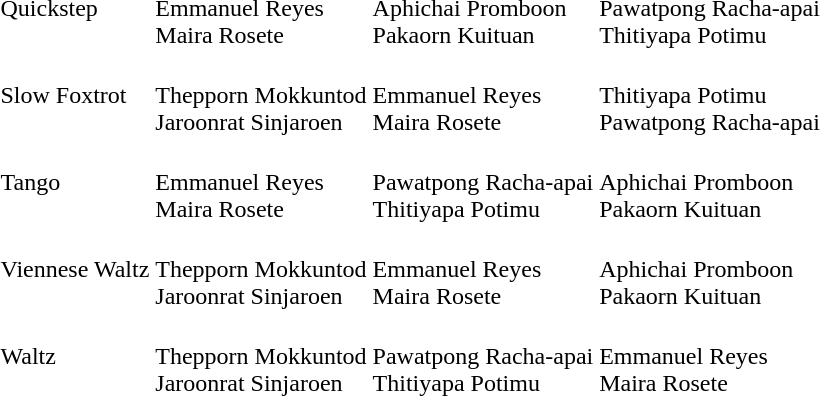<table>
<tr>
<td>Quickstep</td>
<td><br>Emmanuel Reyes<br>Maira Rosete</td>
<td><br>Aphichai Promboon<br>Pakaorn Kuituan</td>
<td><br>Pawatpong Racha-apai<br>Thitiyapa Potimu</td>
</tr>
<tr>
<td>Slow Foxtrot</td>
<td><br>Thepporn Mokkuntod<br>Jaroonrat Sinjaroen</td>
<td><br>Emmanuel Reyes<br>Maira Rosete</td>
<td nowrap=true><br>Thitiyapa Potimu<br>Pawatpong Racha-apai</td>
</tr>
<tr>
<td>Tango</td>
<td><br>Emmanuel Reyes<br>Maira Rosete</td>
<td><br>Pawatpong Racha-apai<br>Thitiyapa Potimu</td>
<td><br>Aphichai Promboon<br>Pakaorn Kuituan</td>
</tr>
<tr>
<td>Viennese Waltz</td>
<td><br>Thepporn Mokkuntod<br>Jaroonrat Sinjaroen</td>
<td><br>Emmanuel Reyes<br>Maira Rosete</td>
<td><br>Aphichai Promboon<br>Pakaorn Kuituan</td>
</tr>
<tr>
<td>Waltz</td>
<td nowrap=true><br>Thepporn Mokkuntod<br>Jaroonrat Sinjaroen</td>
<td nowrap=true><br>Pawatpong Racha-apai<br>Thitiyapa Potimu</td>
<td><br>Emmanuel Reyes<br>Maira Rosete</td>
</tr>
</table>
